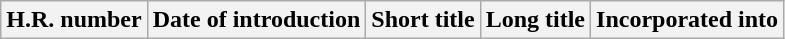<table class="wikitable">
<tr>
<th>H.R. number</th>
<th>Date of introduction</th>
<th>Short title</th>
<th>Long title</th>
<th>Incorporated into</th>
</tr>
</table>
